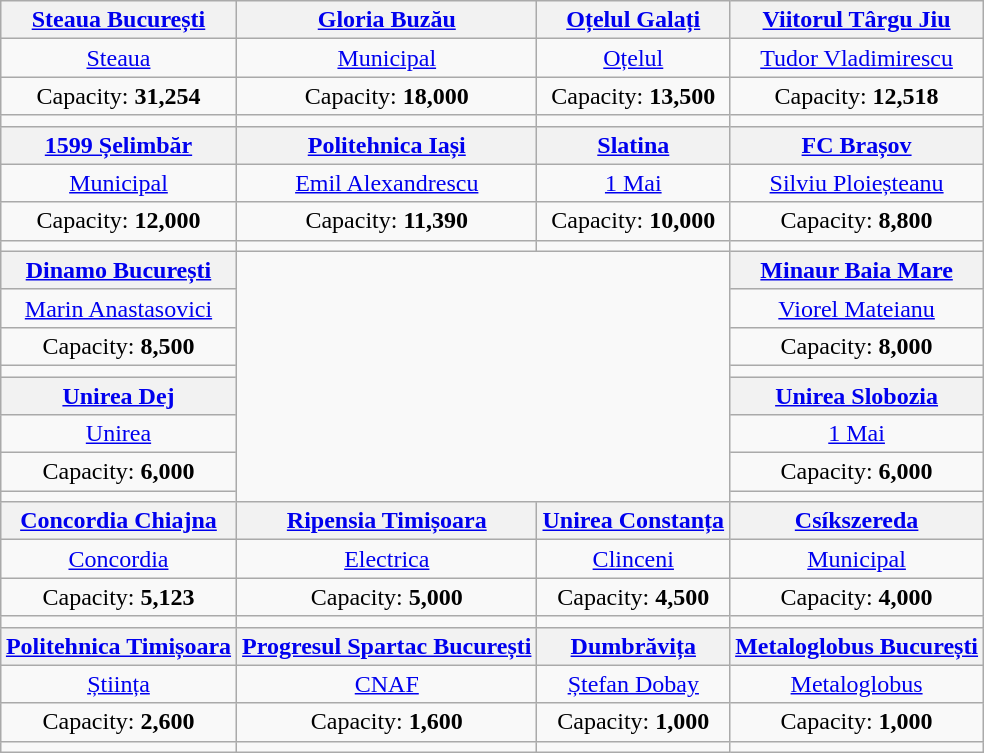<table class="wikitable" style="text-align:center; margin:0.5em auto;">
<tr>
<th><a href='#'>Steaua București</a></th>
<th><a href='#'>Gloria Buzău</a></th>
<th><a href='#'>Oțelul Galați</a></th>
<th><a href='#'>Viitorul Târgu Jiu</a></th>
</tr>
<tr>
<td><a href='#'>Steaua</a></td>
<td><a href='#'>Municipal</a></td>
<td><a href='#'>Oțelul</a></td>
<td><a href='#'>Tudor Vladimirescu</a></td>
</tr>
<tr>
<td>Capacity: <strong>31,254</strong></td>
<td>Capacity: <strong>18,000</strong></td>
<td>Capacity: <strong>13,500</strong></td>
<td>Capacity: <strong>12,518</strong></td>
</tr>
<tr>
<td></td>
<td></td>
<td></td>
<td></td>
</tr>
<tr>
<th><a href='#'>1599 Șelimbăr</a></th>
<th><a href='#'>Politehnica Iași</a></th>
<th><a href='#'>Slatina</a></th>
<th><a href='#'>FC Brașov</a></th>
</tr>
<tr>
<td><a href='#'>Municipal</a></td>
<td><a href='#'>Emil Alexandrescu</a></td>
<td><a href='#'>1 Mai</a></td>
<td><a href='#'>Silviu Ploieșteanu</a></td>
</tr>
<tr>
<td>Capacity: <strong>12,000</strong></td>
<td>Capacity: <strong>11,390</strong></td>
<td>Capacity: <strong>10,000</strong></td>
<td>Capacity: <strong>8,800</strong></td>
</tr>
<tr>
<td></td>
<td></td>
<td></td>
<td></td>
</tr>
<tr>
<th><a href='#'>Dinamo București</a></th>
<td colspan="2" rowspan="8"><br>
</td>
<th><a href='#'>Minaur Baia Mare</a></th>
</tr>
<tr>
<td><a href='#'>Marin Anastasovici</a></td>
<td><a href='#'>Viorel Mateianu</a></td>
</tr>
<tr>
<td>Capacity: <strong>8,500</strong></td>
<td>Capacity: <strong>8,000</strong></td>
</tr>
<tr>
<td></td>
<td></td>
</tr>
<tr>
<th><a href='#'>Unirea Dej</a></th>
<th><a href='#'>Unirea Slobozia</a></th>
</tr>
<tr>
<td><a href='#'>Unirea</a></td>
<td><a href='#'>1 Mai</a></td>
</tr>
<tr>
<td>Capacity: <strong>6,000</strong></td>
<td>Capacity: <strong>6,000</strong></td>
</tr>
<tr>
<td></td>
<td></td>
</tr>
<tr>
<th><a href='#'>Concordia Chiajna</a></th>
<th><a href='#'>Ripensia Timișoara</a></th>
<th><a href='#'>Unirea Constanța</a></th>
<th><a href='#'>Csíkszereda</a></th>
</tr>
<tr>
<td><a href='#'>Concordia</a></td>
<td><a href='#'>Electrica</a></td>
<td><a href='#'>Clinceni</a></td>
<td><a href='#'>Municipal</a></td>
</tr>
<tr>
<td>Capacity: <strong>5,123</strong></td>
<td>Capacity: <strong>5,000</strong></td>
<td>Capacity: <strong>4,500</strong></td>
<td>Capacity: <strong>4,000</strong></td>
</tr>
<tr>
<td></td>
<td></td>
<td></td>
<td></td>
</tr>
<tr>
<th><a href='#'>Politehnica Timișoara</a></th>
<th><a href='#'>Progresul Spartac București</a></th>
<th><a href='#'>Dumbrăvița</a></th>
<th><a href='#'>Metaloglobus București</a></th>
</tr>
<tr>
<td><a href='#'>Știința</a></td>
<td><a href='#'>CNAF</a></td>
<td><a href='#'>Ștefan Dobay</a></td>
<td><a href='#'>Metaloglobus</a></td>
</tr>
<tr>
<td>Capacity: <strong>2,600</strong></td>
<td>Capacity: <strong>1,600</strong></td>
<td>Capacity: <strong>1,000</strong></td>
<td>Capacity: <strong>1,000</strong></td>
</tr>
<tr>
<td></td>
<td></td>
<td></td>
<td></td>
</tr>
</table>
